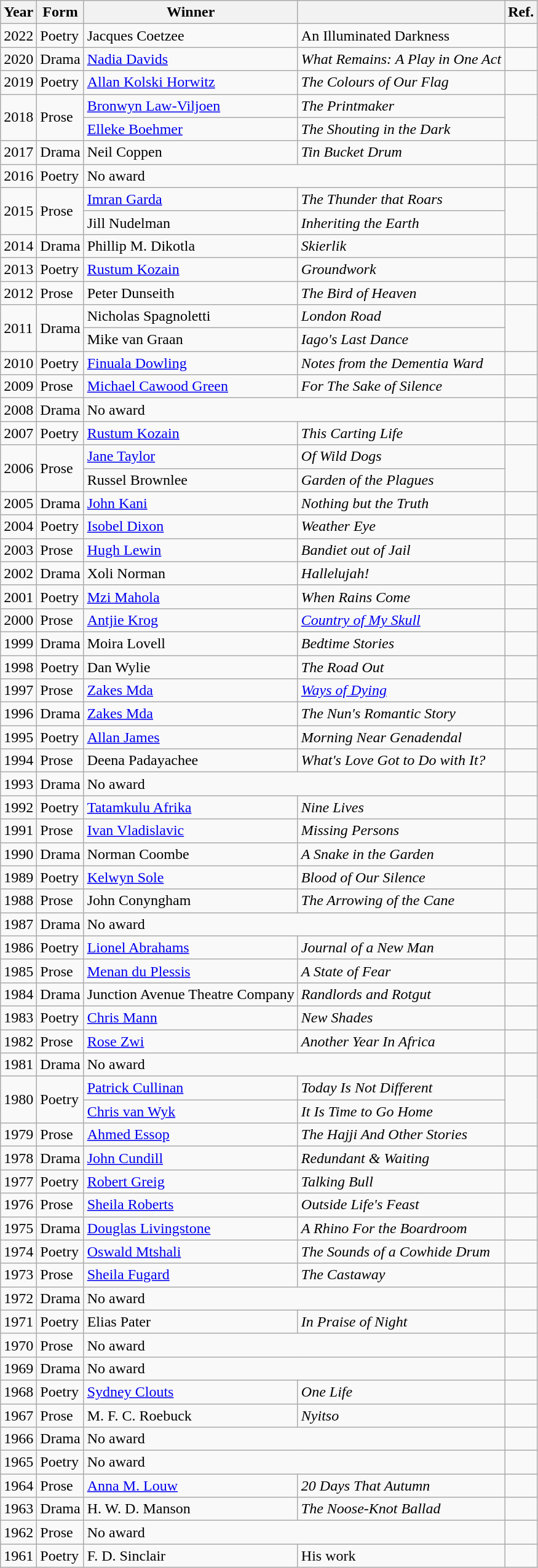<table class="wikitable sortable">
<tr>
<th>Year</th>
<th>Form</th>
<th>Winner</th>
<th></th>
<th>Ref.</th>
</tr>
<tr>
<td>2022</td>
<td>Poetry</td>
<td>Jacques Coetzee</td>
<td>An Illuminated Darkness</td>
<td></td>
</tr>
<tr>
<td>2020</td>
<td>Drama</td>
<td><a href='#'>Nadia Davids</a></td>
<td><em>What Remains: A Play in One Act</em></td>
<td></td>
</tr>
<tr>
<td>2019</td>
<td>Poetry</td>
<td><a href='#'>Allan Kolski Horwitz</a></td>
<td><em>The Colours of Our Flag</em></td>
<td></td>
</tr>
<tr>
<td rowspan="2">2018</td>
<td rowspan="2">Prose</td>
<td><a href='#'>Bronwyn Law-Viljoen</a></td>
<td><em>The Printmaker</em></td>
<td rowspan="2"></td>
</tr>
<tr>
<td><a href='#'>Elleke Boehmer</a></td>
<td><em>The Shouting in the Dark</em></td>
</tr>
<tr>
<td>2017</td>
<td>Drama</td>
<td>Neil Coppen</td>
<td><em>Tin Bucket Drum</em></td>
<td></td>
</tr>
<tr>
<td>2016</td>
<td>Poetry</td>
<td colspan="2">No award</td>
<td></td>
</tr>
<tr>
<td rowspan="2">2015</td>
<td rowspan="2">Prose</td>
<td><a href='#'>Imran Garda</a></td>
<td><em>The Thunder that Roars</em></td>
<td rowspan="2"></td>
</tr>
<tr>
<td>Jill Nudelman</td>
<td><em>Inheriting the Earth</em></td>
</tr>
<tr>
<td>2014</td>
<td>Drama</td>
<td>Phillip M. Dikotla</td>
<td><em>Skierlik</em></td>
<td></td>
</tr>
<tr>
<td>2013</td>
<td>Poetry</td>
<td><a href='#'>Rustum Kozain</a></td>
<td><em>Groundwork</em></td>
<td></td>
</tr>
<tr>
<td>2012</td>
<td>Prose</td>
<td>Peter Dunseith</td>
<td><em>The Bird of Heaven</em></td>
<td></td>
</tr>
<tr>
<td rowspan="2">2011</td>
<td rowspan="2">Drama</td>
<td>Nicholas Spagnoletti</td>
<td><em>London Road</em></td>
<td rowspan="2"></td>
</tr>
<tr>
<td>Mike van Graan</td>
<td><em>Iago's Last Dance</em></td>
</tr>
<tr>
<td>2010</td>
<td>Poetry</td>
<td><a href='#'>Finuala Dowling</a></td>
<td><em>Notes from the Dementia Ward</em></td>
<td></td>
</tr>
<tr>
<td>2009</td>
<td>Prose</td>
<td><a href='#'>Michael Cawood Green</a></td>
<td><em>For The Sake of Silence</em></td>
<td></td>
</tr>
<tr>
<td>2008</td>
<td>Drama</td>
<td colspan="2">No award</td>
<td></td>
</tr>
<tr>
<td>2007</td>
<td>Poetry</td>
<td><a href='#'>Rustum Kozain</a></td>
<td><em>This Carting Life</em></td>
<td></td>
</tr>
<tr>
<td rowspan="2">2006</td>
<td rowspan="2">Prose</td>
<td><a href='#'>Jane Taylor</a></td>
<td><em>Of Wild Dogs</em></td>
<td rowspan="2"></td>
</tr>
<tr>
<td>Russel Brownlee</td>
<td><em>Garden of the Plagues</em></td>
</tr>
<tr>
<td>2005</td>
<td>Drama</td>
<td><a href='#'>John Kani</a></td>
<td><em>Nothing but the Truth</em></td>
<td></td>
</tr>
<tr>
<td>2004</td>
<td>Poetry</td>
<td><a href='#'>Isobel Dixon</a></td>
<td><em>Weather Eye</em></td>
<td></td>
</tr>
<tr>
<td>2003</td>
<td>Prose</td>
<td><a href='#'>Hugh Lewin</a></td>
<td><em>Bandiet out of Jail</em></td>
<td></td>
</tr>
<tr>
<td>2002</td>
<td>Drama</td>
<td>Xoli Norman</td>
<td><em>Hallelujah!</em></td>
<td></td>
</tr>
<tr>
<td>2001</td>
<td>Poetry</td>
<td><a href='#'>Mzi Mahola</a></td>
<td><em>When Rains Come</em></td>
<td></td>
</tr>
<tr>
<td>2000</td>
<td>Prose</td>
<td><a href='#'>Antjie Krog</a></td>
<td><em><a href='#'>Country of My Skull</a></em></td>
<td></td>
</tr>
<tr>
<td>1999</td>
<td>Drama</td>
<td>Moira Lovell</td>
<td><em>Bedtime Stories</em></td>
<td></td>
</tr>
<tr>
<td>1998</td>
<td>Poetry</td>
<td>Dan Wylie</td>
<td><em>The Road Out</em></td>
<td></td>
</tr>
<tr>
<td>1997</td>
<td>Prose</td>
<td><a href='#'>Zakes Mda</a></td>
<td><em><a href='#'>Ways of Dying</a></em></td>
<td></td>
</tr>
<tr>
<td>1996</td>
<td>Drama</td>
<td><a href='#'>Zakes Mda</a></td>
<td><em>The Nun's Romantic Story</em></td>
<td></td>
</tr>
<tr>
<td>1995</td>
<td>Poetry</td>
<td><a href='#'>Allan James</a></td>
<td><em>Morning Near Genadendal</em></td>
<td></td>
</tr>
<tr>
<td>1994</td>
<td>Prose</td>
<td>Deena Padayachee</td>
<td><em>What's Love Got to Do with It?</em></td>
<td></td>
</tr>
<tr>
<td>1993</td>
<td>Drama</td>
<td colspan="2">No award</td>
<td></td>
</tr>
<tr>
<td>1992</td>
<td>Poetry</td>
<td><a href='#'>Tatamkulu Afrika</a></td>
<td><em>Nine Lives</em></td>
<td></td>
</tr>
<tr>
<td>1991</td>
<td>Prose</td>
<td><a href='#'>Ivan Vladislavic</a></td>
<td><em>Missing Persons</em></td>
<td></td>
</tr>
<tr>
<td>1990</td>
<td>Drama</td>
<td>Norman Coombe</td>
<td><em>A Snake in the Garden</em></td>
<td></td>
</tr>
<tr>
<td>1989</td>
<td>Poetry</td>
<td><a href='#'>Kelwyn Sole</a></td>
<td><em>Blood of Our Silence</em></td>
<td></td>
</tr>
<tr>
<td>1988</td>
<td>Prose</td>
<td>John Conyngham</td>
<td><em>The Arrowing of the Cane</em></td>
<td></td>
</tr>
<tr>
<td>1987</td>
<td>Drama</td>
<td colspan="2">No award</td>
<td></td>
</tr>
<tr>
<td>1986</td>
<td>Poetry</td>
<td><a href='#'>Lionel Abrahams</a></td>
<td><em>Journal of a New Man</em></td>
<td></td>
</tr>
<tr>
<td>1985</td>
<td>Prose</td>
<td><a href='#'>Menan du Plessis</a></td>
<td><em>A State of Fear</em></td>
<td></td>
</tr>
<tr>
<td>1984</td>
<td>Drama</td>
<td>Junction Avenue Theatre Company</td>
<td><em>Randlords and Rotgut</em></td>
<td></td>
</tr>
<tr>
<td>1983</td>
<td>Poetry</td>
<td><a href='#'>Chris Mann</a></td>
<td><em>New Shades</em></td>
<td></td>
</tr>
<tr>
<td>1982</td>
<td>Prose</td>
<td><a href='#'>Rose Zwi</a></td>
<td><em>Another Year In Africa</em></td>
<td></td>
</tr>
<tr>
<td>1981</td>
<td>Drama</td>
<td colspan="2">No award</td>
<td></td>
</tr>
<tr>
<td rowspan="2">1980</td>
<td rowspan="2">Poetry</td>
<td><a href='#'>Patrick Cullinan</a></td>
<td><em>Today Is Not Different</em></td>
<td rowspan="2"></td>
</tr>
<tr>
<td><a href='#'>Chris van Wyk</a></td>
<td><em>It Is Time to Go Home</em></td>
</tr>
<tr>
<td>1979</td>
<td>Prose</td>
<td><a href='#'>Ahmed Essop</a></td>
<td><em>The Hajji And Other Stories</em></td>
<td></td>
</tr>
<tr>
<td>1978</td>
<td>Drama</td>
<td><a href='#'>John Cundill</a></td>
<td><em>Redundant & Waiting</em></td>
<td></td>
</tr>
<tr>
<td>1977</td>
<td>Poetry</td>
<td><a href='#'>Robert Greig</a></td>
<td><em>Talking Bull</em></td>
<td></td>
</tr>
<tr>
<td>1976</td>
<td>Prose</td>
<td><a href='#'>Sheila Roberts</a></td>
<td><em>Outside Life's Feast</em></td>
<td></td>
</tr>
<tr>
<td>1975</td>
<td>Drama</td>
<td><a href='#'>Douglas Livingstone</a></td>
<td><em>A Rhino For the Boardroom</em></td>
<td></td>
</tr>
<tr>
<td>1974</td>
<td>Poetry</td>
<td><a href='#'>Oswald Mtshali</a></td>
<td><em>The Sounds of a Cowhide Drum</em></td>
<td></td>
</tr>
<tr>
<td>1973</td>
<td>Prose</td>
<td><a href='#'>Sheila Fugard</a></td>
<td><em>The Castaway</em></td>
<td></td>
</tr>
<tr>
<td>1972</td>
<td>Drama</td>
<td colspan="2">No award</td>
<td></td>
</tr>
<tr>
<td>1971</td>
<td>Poetry</td>
<td>Elias Pater</td>
<td><em>In Praise of Night</em></td>
<td></td>
</tr>
<tr>
<td>1970</td>
<td>Prose</td>
<td colspan="2">No award</td>
<td></td>
</tr>
<tr>
<td>1969</td>
<td>Drama</td>
<td colspan="2">No award</td>
<td></td>
</tr>
<tr>
<td>1968</td>
<td>Poetry</td>
<td><a href='#'>Sydney Clouts</a></td>
<td><em>One Life</em></td>
<td></td>
</tr>
<tr>
<td>1967</td>
<td>Prose</td>
<td>M. F. C. Roebuck</td>
<td><em>Nyitso</em></td>
<td></td>
</tr>
<tr>
<td>1966</td>
<td>Drama</td>
<td colspan="2">No award</td>
<td></td>
</tr>
<tr>
<td>1965</td>
<td>Poetry</td>
<td colspan="2">No award</td>
<td></td>
</tr>
<tr>
<td>1964</td>
<td>Prose</td>
<td><a href='#'>Anna M. Louw</a></td>
<td><em>20 Days That Autumn</em></td>
<td></td>
</tr>
<tr>
<td>1963</td>
<td>Drama</td>
<td>H. W. D. Manson</td>
<td><em>The Noose-Knot Ballad</em></td>
<td></td>
</tr>
<tr>
<td>1962</td>
<td>Prose</td>
<td colspan="2">No award</td>
<td></td>
</tr>
<tr>
<td>1961</td>
<td>Poetry</td>
<td>F. D. Sinclair</td>
<td>His work</td>
<td></td>
</tr>
</table>
